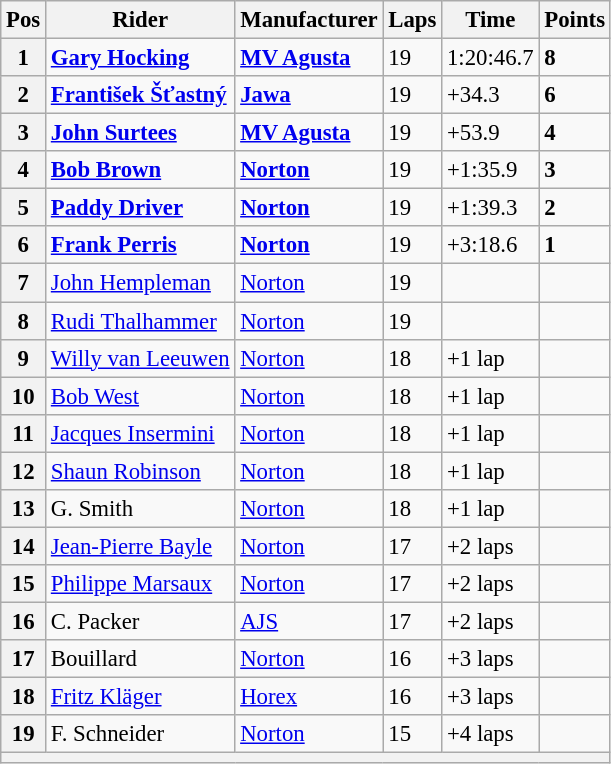<table class="wikitable" style="font-size: 95%;">
<tr>
<th>Pos</th>
<th>Rider</th>
<th>Manufacturer</th>
<th>Laps</th>
<th>Time</th>
<th>Points</th>
</tr>
<tr>
<th>1</th>
<td> <strong><a href='#'>Gary Hocking</a></strong></td>
<td><strong><a href='#'>MV Agusta</a></strong></td>
<td>19</td>
<td>1:20:46.7</td>
<td><strong>8</strong></td>
</tr>
<tr>
<th>2</th>
<td> <strong><a href='#'>František Šťastný</a></strong></td>
<td><strong><a href='#'>Jawa</a></strong></td>
<td>19</td>
<td>+34.3</td>
<td><strong>6</strong></td>
</tr>
<tr>
<th>3</th>
<td> <strong><a href='#'>John Surtees</a></strong></td>
<td><strong><a href='#'>MV Agusta</a></strong></td>
<td>19</td>
<td>+53.9</td>
<td><strong>4</strong></td>
</tr>
<tr>
<th>4</th>
<td> <strong><a href='#'>Bob Brown</a></strong></td>
<td><strong><a href='#'>Norton</a></strong></td>
<td>19</td>
<td>+1:35.9</td>
<td><strong>3</strong></td>
</tr>
<tr>
<th>5</th>
<td> <strong><a href='#'>Paddy Driver</a></strong></td>
<td><strong><a href='#'>Norton</a></strong></td>
<td>19</td>
<td>+1:39.3</td>
<td><strong>2</strong></td>
</tr>
<tr>
<th>6</th>
<td> <strong><a href='#'>Frank Perris</a></strong></td>
<td><strong><a href='#'>Norton</a></strong></td>
<td>19</td>
<td>+3:18.6</td>
<td><strong>1</strong></td>
</tr>
<tr>
<th>7</th>
<td> <a href='#'>John Hempleman</a></td>
<td><a href='#'>Norton</a></td>
<td>19</td>
<td></td>
<td></td>
</tr>
<tr>
<th>8</th>
<td> <a href='#'>Rudi Thalhammer</a></td>
<td><a href='#'>Norton</a></td>
<td>19</td>
<td></td>
<td></td>
</tr>
<tr>
<th>9</th>
<td> <a href='#'>Willy van Leeuwen</a></td>
<td><a href='#'>Norton</a></td>
<td>18</td>
<td>+1 lap</td>
<td></td>
</tr>
<tr>
<th>10</th>
<td> <a href='#'>Bob West</a></td>
<td><a href='#'>Norton</a></td>
<td>18</td>
<td>+1 lap</td>
<td></td>
</tr>
<tr>
<th>11</th>
<td> <a href='#'>Jacques Insermini</a></td>
<td><a href='#'>Norton</a></td>
<td>18</td>
<td>+1 lap</td>
<td></td>
</tr>
<tr>
<th>12</th>
<td> <a href='#'>Shaun Robinson</a></td>
<td><a href='#'>Norton</a></td>
<td>18</td>
<td>+1 lap</td>
<td></td>
</tr>
<tr>
<th>13</th>
<td> G. Smith</td>
<td><a href='#'>Norton</a></td>
<td>18</td>
<td>+1 lap</td>
<td></td>
</tr>
<tr>
<th>14</th>
<td> <a href='#'>Jean-Pierre Bayle</a></td>
<td><a href='#'>Norton</a></td>
<td>17</td>
<td>+2 laps</td>
<td></td>
</tr>
<tr>
<th>15</th>
<td> <a href='#'>Philippe Marsaux</a></td>
<td><a href='#'>Norton</a></td>
<td>17</td>
<td>+2 laps</td>
<td></td>
</tr>
<tr>
<th>16</th>
<td> C. Packer</td>
<td><a href='#'>AJS</a></td>
<td>17</td>
<td>+2 laps</td>
<td></td>
</tr>
<tr>
<th>17</th>
<td> Bouillard</td>
<td><a href='#'>Norton</a></td>
<td>16</td>
<td>+3 laps</td>
<td></td>
</tr>
<tr>
<th>18</th>
<td> <a href='#'>Fritz Kläger</a></td>
<td><a href='#'>Horex</a></td>
<td>16</td>
<td>+3 laps</td>
<td></td>
</tr>
<tr>
<th>19</th>
<td> F. Schneider</td>
<td><a href='#'>Norton</a></td>
<td>15</td>
<td>+4 laps</td>
<td></td>
</tr>
<tr>
<th colspan=6></th>
</tr>
</table>
